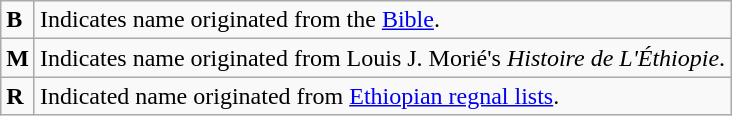<table class="wikitable">
<tr>
<td><strong>B</strong></td>
<td>Indicates name originated from the <a href='#'>Bible</a>.</td>
</tr>
<tr>
<td><strong>M</strong></td>
<td>Indicates name originated from Louis J. Morié's <em>Histoire de L'Éthiopie</em>.</td>
</tr>
<tr>
<td><strong>R</strong></td>
<td>Indicated name originated from <a href='#'>Ethiopian regnal lists</a>.</td>
</tr>
</table>
